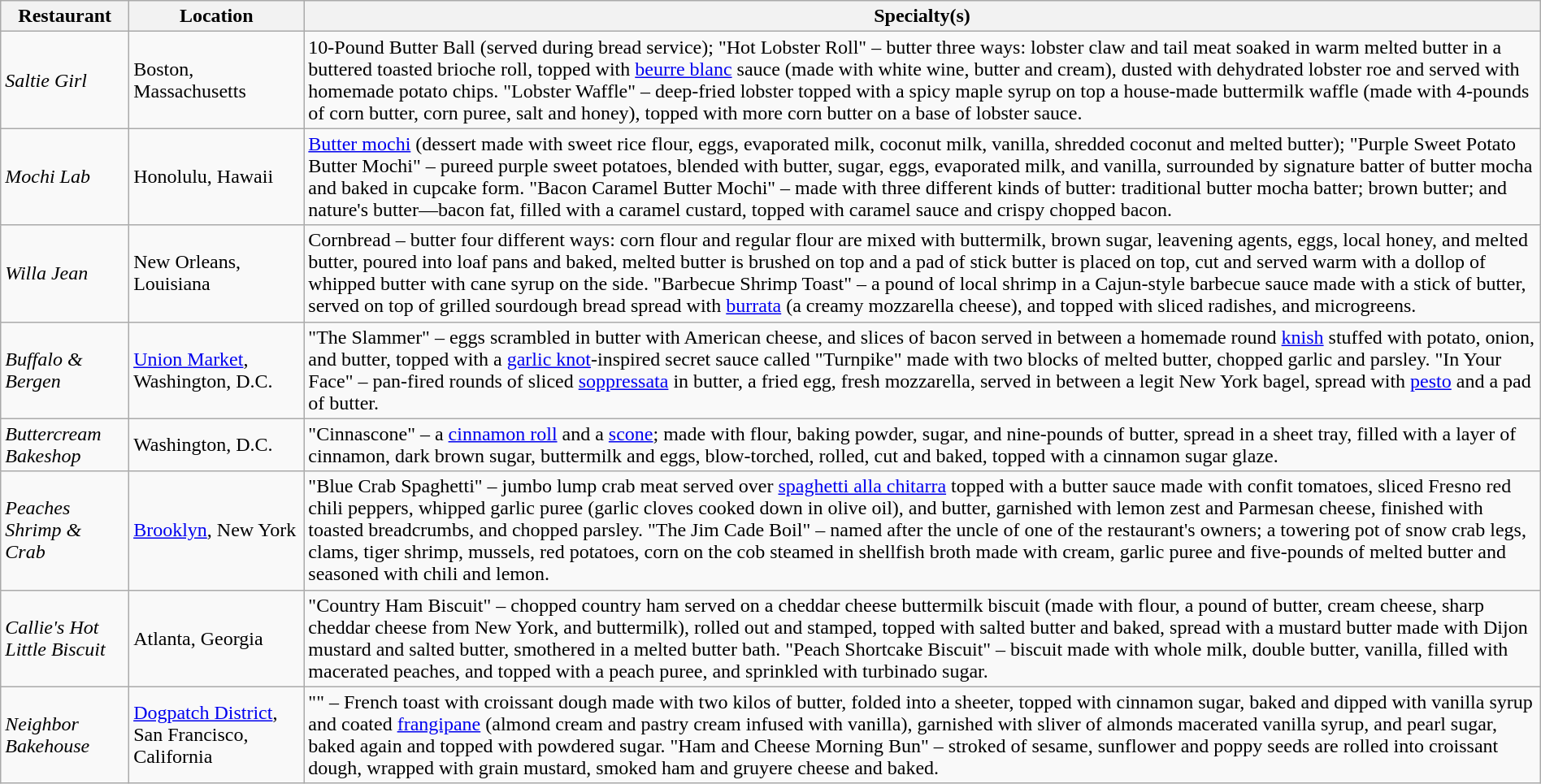<table class="wikitable" style="width:100%;">
<tr>
<th>Restaurant</th>
<th>Location</th>
<th>Specialty(s)</th>
</tr>
<tr>
<td><em>Saltie Girl</em></td>
<td>Boston, Massachusetts</td>
<td>10-Pound Butter Ball (served during bread service); "Hot Lobster Roll" – butter three ways: lobster claw and tail meat soaked in warm melted butter in a buttered toasted brioche roll, topped with <a href='#'>beurre blanc</a> sauce (made with white wine, butter and cream), dusted with dehydrated lobster roe and served with homemade potato chips. "Lobster Waffle" – deep-fried lobster topped with a spicy maple syrup on top a house-made buttermilk waffle (made with 4-pounds of corn butter, corn puree, salt and honey), topped with more corn butter on a base of lobster sauce.</td>
</tr>
<tr>
<td><em>Mochi Lab</em></td>
<td>Honolulu, Hawaii</td>
<td><a href='#'>Butter mochi</a> (dessert made with sweet rice flour, eggs, evaporated milk, coconut milk, vanilla, shredded coconut and melted butter); "Purple Sweet Potato Butter Mochi" – pureed purple sweet potatoes, blended with butter, sugar, eggs, evaporated milk, and vanilla, surrounded by signature batter of butter mocha and baked in cupcake form.  "Bacon Caramel Butter Mochi" – made with three different kinds of butter: traditional butter mocha batter; brown butter; and nature's butter—bacon fat, filled with a caramel custard, topped with caramel sauce and crispy chopped bacon.</td>
</tr>
<tr>
<td><em>Willa Jean</em></td>
<td>New Orleans, Louisiana</td>
<td>Cornbread – butter four different ways: corn flour and regular flour are mixed with buttermilk, brown sugar, leavening agents, eggs, local honey, and melted butter, poured into loaf pans and baked, melted butter is brushed on top and a pad of stick butter is placed on top, cut and served warm with a dollop of whipped butter with cane syrup on the side. "Barbecue Shrimp Toast" – a pound of local shrimp in a Cajun-style barbecue sauce made with a stick of butter, served on top of grilled sourdough bread spread with <a href='#'>burrata</a> (a creamy mozzarella cheese), and topped with sliced radishes, and microgreens.</td>
</tr>
<tr>
<td><em>Buffalo & Bergen</em></td>
<td><a href='#'>Union Market</a>, Washington, D.C.</td>
<td>"The Slammer" – eggs scrambled in butter with American cheese, and slices of bacon served in between a homemade round <a href='#'>knish</a> stuffed with potato, onion, and butter, topped with a <a href='#'>garlic knot</a>-inspired secret sauce called "Turnpike" made with two blocks of melted butter, chopped garlic and parsley. "In Your Face" – pan-fired rounds of sliced <a href='#'>soppressata</a> in butter, a fried egg, fresh mozzarella, served in between a legit New York bagel, spread with <a href='#'>pesto</a> and a pad of butter.</td>
</tr>
<tr>
<td><em>Buttercream Bakeshop</em></td>
<td>Washington, D.C.</td>
<td>"Cinnascone" – a <a href='#'>cinnamon roll</a> and a <a href='#'>scone</a>; made with flour, baking powder, sugar, and nine-pounds of butter, spread in a sheet tray, filled with a layer of cinnamon, dark brown sugar, buttermilk and eggs, blow-torched, rolled, cut and baked, topped with a cinnamon sugar glaze.</td>
</tr>
<tr>
<td><em>Peaches Shrimp & Crab</em></td>
<td><a href='#'>Brooklyn</a>, New York</td>
<td>"Blue Crab Spaghetti" – jumbo lump crab meat served over <a href='#'>spaghetti alla chitarra</a> topped with a butter sauce made with confit tomatoes, sliced Fresno red chili peppers, whipped garlic puree (garlic cloves cooked down in olive oil), and butter, garnished with lemon zest and Parmesan cheese, finished with toasted breadcrumbs, and chopped parsley. "The Jim Cade Boil" – named after the uncle of one of the restaurant's owners; a towering pot of snow crab legs, clams, tiger shrimp, mussels, red potatoes, corn on the cob steamed in shellfish broth made with cream, garlic puree and five-pounds of melted butter and seasoned with chili and lemon.</td>
</tr>
<tr>
<td><em>Callie's Hot Little Biscuit</em></td>
<td>Atlanta, Georgia</td>
<td>"Country Ham Biscuit" – chopped country ham served on a cheddar cheese buttermilk biscuit (made with flour, a pound of butter, cream cheese, sharp cheddar cheese from New York, and buttermilk), rolled out and stamped, topped with salted butter and baked, spread with a mustard butter made with Dijon mustard and salted butter, smothered in a melted butter bath. "Peach Shortcake Biscuit" – biscuit made with whole milk, double butter, vanilla, filled with macerated peaches, and topped with a peach puree, and sprinkled with turbinado sugar.</td>
</tr>
<tr>
<td><em>Neighbor Bakehouse</em></td>
<td><a href='#'>Dogpatch District</a>, San Francisco, California</td>
<td>"" – French toast with croissant dough made with two kilos of butter, folded into a sheeter, topped with cinnamon sugar, baked and dipped with vanilla syrup and coated <a href='#'>frangipane</a> (almond cream and pastry cream infused with vanilla), garnished with sliver of almonds macerated vanilla syrup, and pearl sugar, baked again and topped with powdered sugar. "Ham and Cheese Morning Bun" – stroked of sesame, sunflower and poppy seeds are rolled into croissant dough, wrapped with grain mustard, smoked ham and gruyere cheese and baked.</td>
</tr>
</table>
